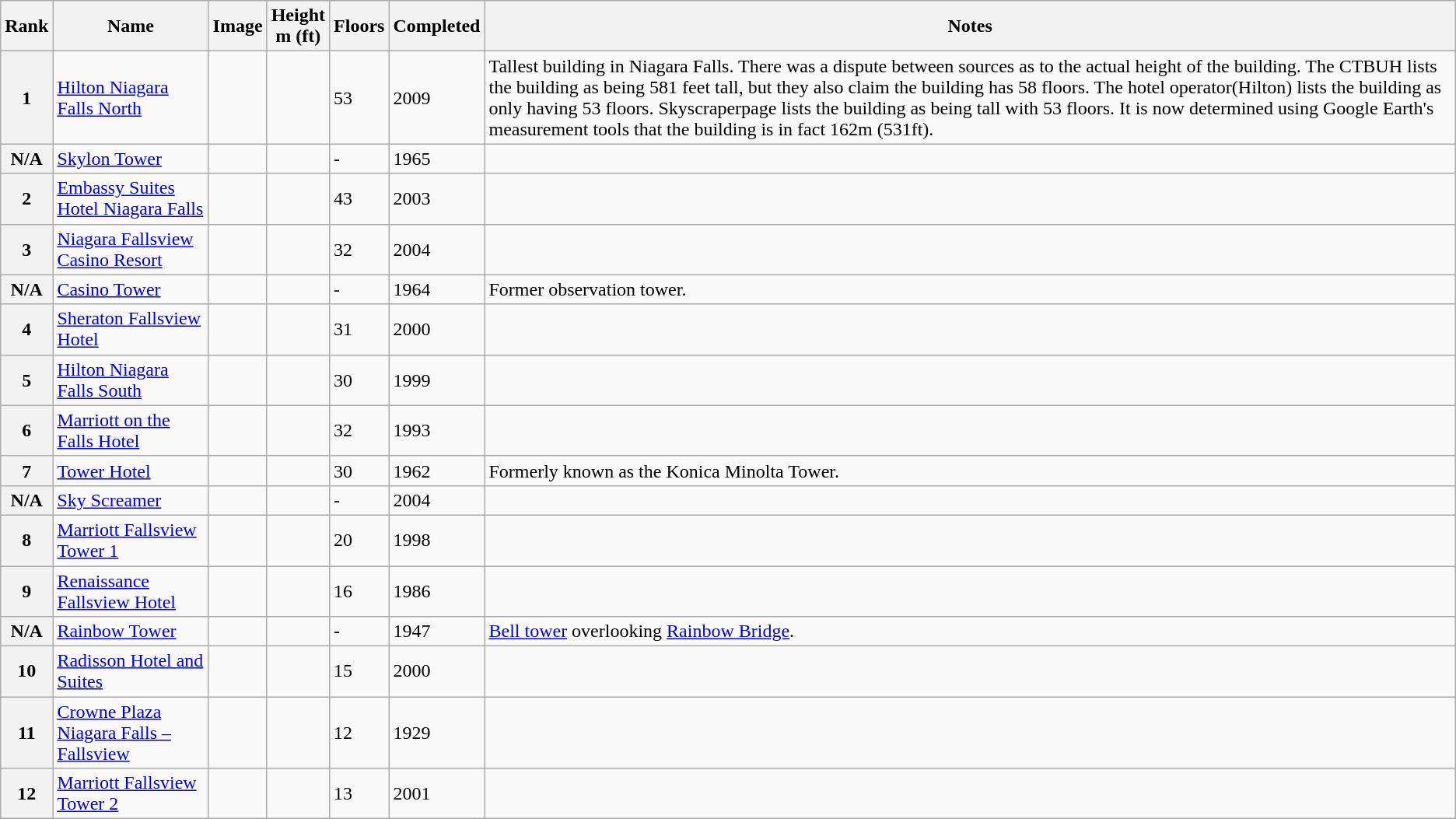<table class="wikitable sortable">
<tr>
<th>Rank</th>
<th>Name</th>
<th>Image</th>
<th>Height<br>m (ft)</th>
<th>Floors</th>
<th>Completed</th>
<th>Notes</th>
</tr>
<tr>
<th>1</th>
<td><a href='#'>Hilton Niagara Falls North</a></td>
<td></td>
<td></td>
<td>53</td>
<td>2009</td>
<td>Tallest building in Niagara Falls. There was a dispute between sources as to the actual height of the building. The CTBUH lists the building as being 581 feet tall, but they also claim the building has 58 floors. The hotel operator(Hilton) lists the building as only having 53 floors. Skyscraperpage lists the building as being  tall with 53 floors. It is now determined using Google Earth's measurement tools that the building is in fact 162m (531ft).</td>
</tr>
<tr>
<th>N/A</th>
<td><a href='#'>Skylon Tower</a></td>
<td></td>
<td></td>
<td>-</td>
<td>1965</td>
<td></td>
</tr>
<tr>
<th>2</th>
<td><a href='#'>Embassy Suites Hotel Niagara Falls</a></td>
<td></td>
<td></td>
<td>43</td>
<td>2003</td>
<td></td>
</tr>
<tr>
<th>3</th>
<td><a href='#'>Niagara Fallsview Casino Resort</a></td>
<td></td>
<td></td>
<td>32</td>
<td>2004</td>
<td></td>
</tr>
<tr>
<th>N/A</th>
<td><a href='#'>Casino Tower</a></td>
<td></td>
<td></td>
<td>-</td>
<td>1964</td>
<td>Former observation tower.</td>
</tr>
<tr>
<th>4</th>
<td><a href='#'>Sheraton Fallsview Hotel</a></td>
<td></td>
<td></td>
<td>31</td>
<td>2000</td>
<td></td>
</tr>
<tr>
<th>5</th>
<td><a href='#'>Hilton Niagara Falls South</a></td>
<td></td>
<td></td>
<td>30</td>
<td>1999</td>
<td></td>
</tr>
<tr>
<th>6</th>
<td><a href='#'>Marriott on the Falls Hotel</a></td>
<td></td>
<td></td>
<td>32</td>
<td>1993</td>
<td></td>
</tr>
<tr>
<th>7</th>
<td><a href='#'>Tower Hotel</a></td>
<td></td>
<td></td>
<td>30</td>
<td>1962</td>
<td>Formerly known as the Konica Minolta Tower.</td>
</tr>
<tr>
<th>N/A</th>
<td><a href='#'>Sky Screamer</a></td>
<td></td>
<td></td>
<td>-</td>
<td>2004</td>
<td></td>
</tr>
<tr>
<th>8</th>
<td><a href='#'>Marriott Fallsview Tower 1</a></td>
<td></td>
<td></td>
<td>20</td>
<td>1998</td>
<td></td>
</tr>
<tr>
<th>9</th>
<td><a href='#'>Renaissance Fallsview Hotel</a></td>
<td></td>
<td></td>
<td>16</td>
<td>1986</td>
<td></td>
</tr>
<tr>
<th>N/A</th>
<td><a href='#'>Rainbow Tower</a></td>
<td></td>
<td></td>
<td>-</td>
<td>1947</td>
<td><a href='#'>Bell tower</a> overlooking <a href='#'>Rainbow Bridge</a>.</td>
</tr>
<tr>
<th>10</th>
<td><a href='#'>Radisson Hotel and Suites</a></td>
<td></td>
<td></td>
<td>15</td>
<td>2000</td>
<td></td>
</tr>
<tr>
<th>11</th>
<td><a href='#'>Crowne Plaza Niagara Falls – Fallsview</a></td>
<td></td>
<td></td>
<td>12</td>
<td>1929</td>
<td></td>
</tr>
<tr>
<th>12</th>
<td><a href='#'>Marriott Fallsview Tower 2</a></td>
<td></td>
<td></td>
<td>13</td>
<td>2001</td>
<td></td>
</tr>
</table>
